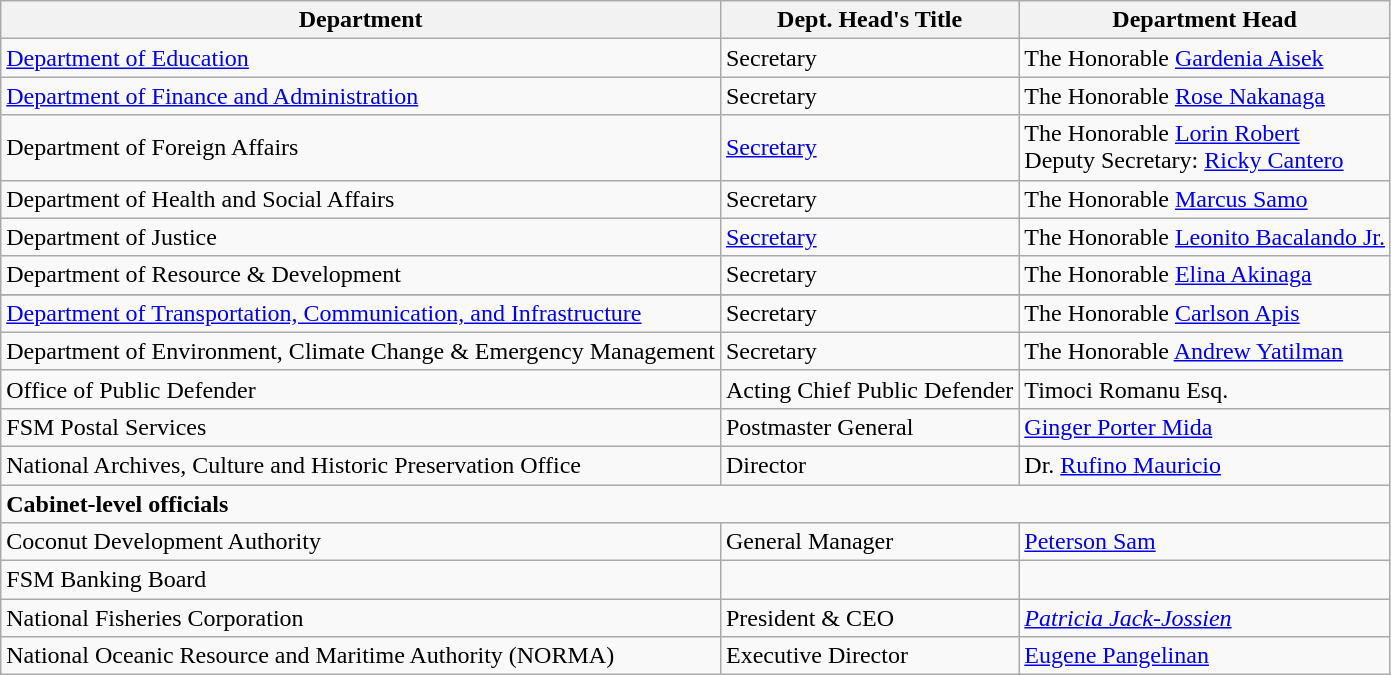<table class="wikitable">
<tr>
<th>Department</th>
<th>Dept. Head's Title</th>
<th>Department Head</th>
</tr>
<tr>
<td><a href='#'>Department of Education</a></td>
<td>Secretary</td>
<td>The Honorable <a href='#'>Gardenia Aisek</a></td>
</tr>
<tr>
<td><a href='#'>Department of Finance and Administration</a></td>
<td>Secretary</td>
<td>The Honorable <a href='#'>Rose Nakanaga</a></td>
</tr>
<tr>
<td>Department of Foreign Affairs</td>
<td><a href='#'>Secretary</a></td>
<td>The Honorable <a href='#'>Lorin Robert</a><br>Deputy Secretary: <a href='#'>Ricky Cantero</a></td>
</tr>
<tr>
<td>Department of Health and Social Affairs</td>
<td>Secretary</td>
<td>The Honorable <a href='#'>Marcus Samo</a></td>
</tr>
<tr>
<td>Department of Justice</td>
<td><a href='#'> Secretary</a></td>
<td>The Honorable <a href='#'>Leonito Bacalando Jr.</a></td>
</tr>
<tr>
<td>Department of Resource & Development</td>
<td>Secretary</td>
<td>The Honorable <a href='#'>Elina Akinaga</a></td>
</tr>
<tr Division of Statistics: fsmnso@mail.fm>
</tr>
<tr>
<td><a href='#'>Department of Transportation, Communication, and Infrastructure</a></td>
<td>Secretary</td>
<td>The Honorable <a href='#'>Carlson  Apis</a></td>
</tr>
<tr>
<td>Department of Environment, Climate Change & Emergency Management</td>
<td>Secretary</td>
<td>The Honorable <a href='#'>Andrew Yatilman</a></td>
</tr>
<tr>
<td>Office of Public Defender</td>
<td>Acting Chief Public Defender</td>
<td>Timoci Romanu Esq.</td>
</tr>
<tr>
<td>FSM Postal Services</td>
<td>Postmaster General</td>
<td><a href='#'>Ginger Porter Mida</a></td>
</tr>
<tr>
<td>National Archives, Culture and Historic Preservation Office</td>
<td>Director</td>
<td>Dr. <a href='#'>Rufino Mauricio</a></td>
</tr>
<tr>
<td colspan="3"><strong>Cabinet-level officials</strong></td>
</tr>
<tr>
<td>Coconut Development Authority</td>
<td>General Manager</td>
<td><a href='#'>Peterson Sam</a></td>
</tr>
<tr>
<td>FSM Banking Board</td>
<td></td>
<td></td>
</tr>
<tr>
<td>National Fisheries Corporation</td>
<td>President & CEO</td>
<td><a href='#'><em>Patricia Jack-Jossien</em></a></td>
</tr>
<tr>
<td>National Oceanic Resource and Maritime Authority (NORMA)</td>
<td>Executive Director</td>
<td><a href='#'>Eugene Pangelinan</a></td>
</tr>
</table>
